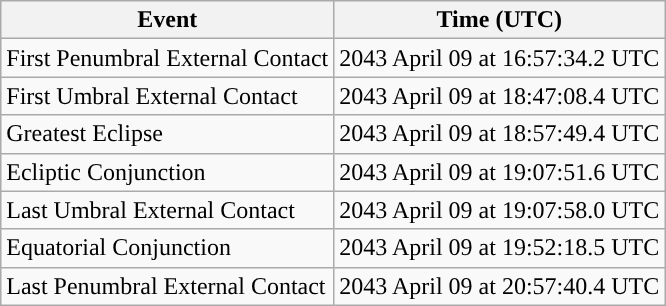<table class="wikitable">
<tr>
<th>Event</th>
<th>Time (UTC)</th>
</tr>
<tr>
<td>First Penumbral External Contact</td>
<td>2043 April 09 at 16:57:34.2 UTC</td>
</tr>
<tr>
<td>First Umbral External Contact</td>
<td>2043 April 09 at 18:47:08.4 UTC</td>
</tr>
<tr>
<td>Greatest Eclipse</td>
<td>2043 April 09 at 18:57:49.4 UTC</td>
</tr>
<tr>
<td>Ecliptic Conjunction</td>
<td>2043 April 09 at 19:07:51.6 UTC</td>
</tr>
<tr>
<td>Last Umbral External Contact</td>
<td>2043 April 09 at 19:07:58.0 UTC</td>
</tr>
<tr>
<td>Equatorial Conjunction</td>
<td>2043 April 09 at 19:52:18.5 UTC</td>
</tr>
<tr>
<td>Last Penumbral External Contact</td>
<td>2043 April 09 at 20:57:40.4 UTC</td>
</tr>
</table>
